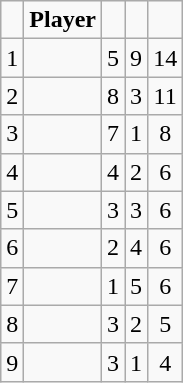<table class="wikitable" style="text-align: center">
<tr>
<td> </td>
<td><strong>Player</strong></td>
<td></td>
<td></td>
<td></td>
</tr>
<tr>
<td>1</td>
<td align=left></td>
<td>5</td>
<td>9</td>
<td>14</td>
</tr>
<tr>
<td>2</td>
<td align=left></td>
<td>8</td>
<td>3</td>
<td>11</td>
</tr>
<tr>
<td>3</td>
<td align=left></td>
<td>7</td>
<td>1</td>
<td>8</td>
</tr>
<tr>
<td>4</td>
<td align=left></td>
<td>4</td>
<td>2</td>
<td>6</td>
</tr>
<tr>
<td>5</td>
<td align=left></td>
<td>3</td>
<td>3</td>
<td>6</td>
</tr>
<tr>
<td>6</td>
<td align=left></td>
<td>2</td>
<td>4</td>
<td>6</td>
</tr>
<tr>
<td>7</td>
<td align=left></td>
<td>1</td>
<td>5</td>
<td>6</td>
</tr>
<tr>
<td>8</td>
<td align=left></td>
<td>3</td>
<td>2</td>
<td>5</td>
</tr>
<tr>
<td>9</td>
<td align=left><br></td>
<td>3</td>
<td>1</td>
<td>4</td>
</tr>
</table>
